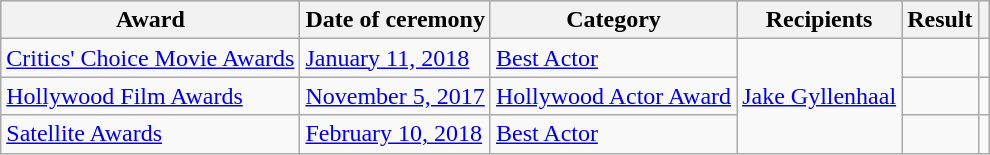<table class="wikitable">
<tr style="background:#ccc; text-align:center;">
<th scope"col">Award</th>
<th scope"col">Date of ceremony</th>
<th scope"col">Category</th>
<th scope"col">Recipients</th>
<th scope"col">Result</th>
<th scope"col" class="unsortable"></th>
</tr>
<tr>
<td><a href='#'>Critics' Choice Movie Awards</a></td>
<td><a href='#'>January 11, 2018</a></td>
<td><a href='#'>Best Actor</a></td>
<td rowspan=3><a href='#'>Jake Gyllenhaal</a></td>
<td></td>
<td style="text-align:center;"></td>
</tr>
<tr>
<td><a href='#'>Hollywood Film Awards</a></td>
<td><a href='#'>November 5, 2017</a></td>
<td><a href='#'>Hollywood Actor Award</a></td>
<td></td>
<td style="text-align:center;"></td>
</tr>
<tr>
<td><a href='#'>Satellite Awards</a></td>
<td><a href='#'>February 10, 2018</a></td>
<td><a href='#'>Best Actor</a></td>
<td></td>
<td style="text-align:center;"></td>
</tr>
</table>
